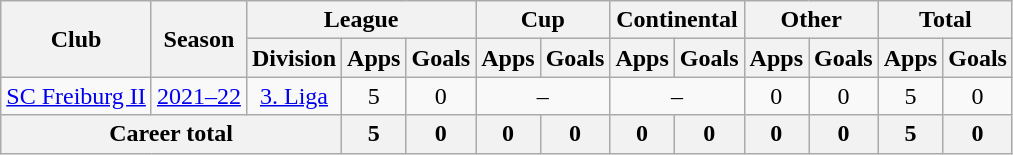<table class="wikitable" style="text-align:center">
<tr>
<th rowspan="2">Club</th>
<th rowspan="2">Season</th>
<th colspan="3">League</th>
<th colspan="2">Cup</th>
<th colspan="2">Continental</th>
<th colspan="2">Other</th>
<th colspan="2">Total</th>
</tr>
<tr>
<th>Division</th>
<th>Apps</th>
<th>Goals</th>
<th>Apps</th>
<th>Goals</th>
<th>Apps</th>
<th>Goals</th>
<th>Apps</th>
<th>Goals</th>
<th>Apps</th>
<th>Goals</th>
</tr>
<tr>
<td><a href='#'>SC Freiburg II</a></td>
<td><a href='#'>2021–22</a></td>
<td><a href='#'>3. Liga</a></td>
<td>5</td>
<td>0</td>
<td colspan="2">–</td>
<td colspan="2">–</td>
<td>0</td>
<td>0</td>
<td>5</td>
<td>0</td>
</tr>
<tr>
<th colspan="3">Career total</th>
<th>5</th>
<th>0</th>
<th>0</th>
<th>0</th>
<th>0</th>
<th>0</th>
<th>0</th>
<th>0</th>
<th>5</th>
<th>0</th>
</tr>
</table>
